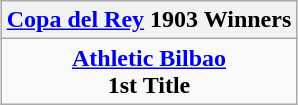<table class="wikitable" style="text-align: center; margin: 0 auto;">
<tr>
<th><a href='#'>Copa del Rey</a> 1903 Winners</th>
</tr>
<tr>
<td><strong><a href='#'>Athletic Bilbao</a></strong><br><strong>1st Title</strong></td>
</tr>
</table>
